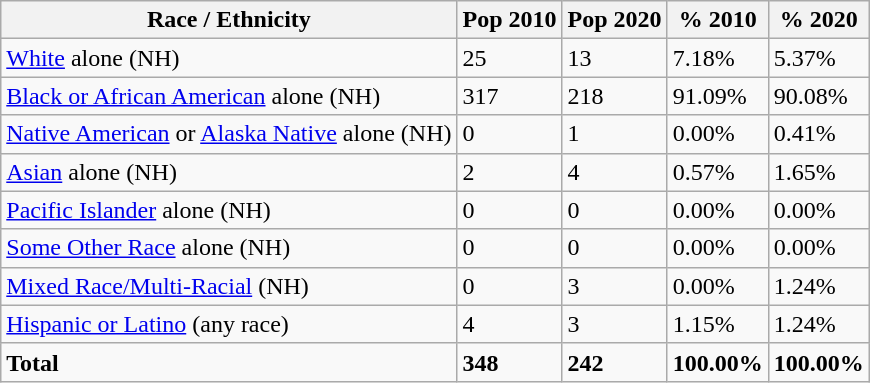<table class="wikitable">
<tr>
<th>Race / Ethnicity</th>
<th>Pop 2010</th>
<th>Pop 2020</th>
<th>% 2010</th>
<th>% 2020</th>
</tr>
<tr>
<td><a href='#'>White</a> alone (NH)</td>
<td>25</td>
<td>13</td>
<td>7.18%</td>
<td>5.37%</td>
</tr>
<tr>
<td><a href='#'>Black or African American</a> alone (NH)</td>
<td>317</td>
<td>218</td>
<td>91.09%</td>
<td>90.08%</td>
</tr>
<tr>
<td><a href='#'>Native American</a> or <a href='#'>Alaska Native</a> alone (NH)</td>
<td>0</td>
<td>1</td>
<td>0.00%</td>
<td>0.41%</td>
</tr>
<tr>
<td><a href='#'>Asian</a> alone (NH)</td>
<td>2</td>
<td>4</td>
<td>0.57%</td>
<td>1.65%</td>
</tr>
<tr>
<td><a href='#'>Pacific Islander</a> alone (NH)</td>
<td>0</td>
<td>0</td>
<td>0.00%</td>
<td>0.00%</td>
</tr>
<tr>
<td><a href='#'>Some Other Race</a> alone (NH)</td>
<td>0</td>
<td>0</td>
<td>0.00%</td>
<td>0.00%</td>
</tr>
<tr>
<td><a href='#'>Mixed Race/Multi-Racial</a> (NH)</td>
<td>0</td>
<td>3</td>
<td>0.00%</td>
<td>1.24%</td>
</tr>
<tr>
<td><a href='#'>Hispanic or Latino</a> (any race)</td>
<td>4</td>
<td>3</td>
<td>1.15%</td>
<td>1.24%</td>
</tr>
<tr>
<td><strong>Total</strong></td>
<td><strong>348</strong></td>
<td><strong>242</strong></td>
<td><strong>100.00%</strong></td>
<td><strong>100.00%</strong></td>
</tr>
</table>
